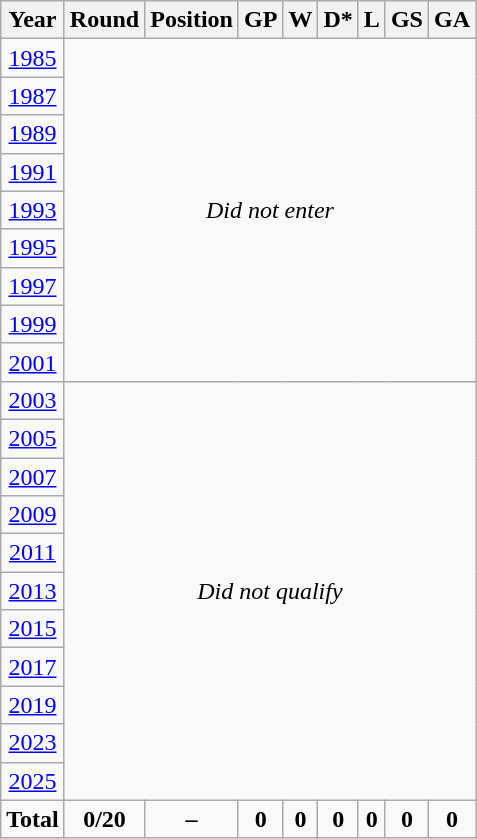<table class="wikitable" style="text-align: center;">
<tr>
<th>Year</th>
<th>Round</th>
<th>Position</th>
<th>GP</th>
<th>W</th>
<th>D*</th>
<th>L</th>
<th>GS</th>
<th>GA</th>
</tr>
<tr>
<td> <a href='#'>1985</a></td>
<td colspan=8 rowspan="9"><em>Did not enter</em></td>
</tr>
<tr>
<td> <a href='#'>1987</a></td>
</tr>
<tr>
<td> <a href='#'>1989</a></td>
</tr>
<tr>
<td> <a href='#'>1991</a></td>
</tr>
<tr>
<td> <a href='#'>1993</a></td>
</tr>
<tr>
<td> <a href='#'>1995</a></td>
</tr>
<tr>
<td> <a href='#'>1997</a></td>
</tr>
<tr>
<td> <a href='#'>1999</a></td>
</tr>
<tr>
<td> <a href='#'>2001</a></td>
</tr>
<tr>
<td> <a href='#'>2003</a></td>
<td colspan=8 rowspan="11"><em>Did not qualify</em></td>
</tr>
<tr>
<td> <a href='#'>2005</a></td>
</tr>
<tr>
<td> <a href='#'>2007</a></td>
</tr>
<tr>
<td> <a href='#'>2009</a></td>
</tr>
<tr>
<td> <a href='#'>2011</a></td>
</tr>
<tr>
<td> <a href='#'>2013</a></td>
</tr>
<tr>
<td> <a href='#'>2015</a></td>
</tr>
<tr>
<td> <a href='#'>2017</a></td>
</tr>
<tr>
<td> <a href='#'>2019</a></td>
</tr>
<tr>
<td> <a href='#'>2023</a></td>
</tr>
<tr>
<td> <a href='#'>2025</a></td>
</tr>
<tr>
<td><strong>Total</strong></td>
<td><strong>0/20</strong></td>
<td><strong>–</strong></td>
<td><strong>0</strong></td>
<td><strong>0</strong></td>
<td><strong>0</strong></td>
<td><strong>0</strong></td>
<td><strong>0</strong></td>
<td><strong>0</strong></td>
</tr>
</table>
